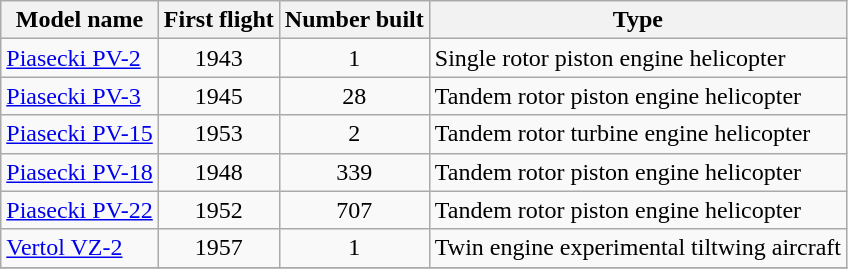<table class="wikitable sortable">
<tr>
<th>Model name</th>
<th>First flight</th>
<th>Number built</th>
<th>Type</th>
</tr>
<tr>
<td align=left><a href='#'>Piasecki PV-2</a></td>
<td align=center>1943</td>
<td align=center>1</td>
<td align=left>Single rotor piston engine helicopter</td>
</tr>
<tr>
<td align=left><a href='#'>Piasecki PV-3</a></td>
<td align=center>1945</td>
<td align=center>28</td>
<td align=left>Tandem rotor piston engine helicopter</td>
</tr>
<tr>
<td align=left><a href='#'>Piasecki PV-15</a></td>
<td align=center>1953</td>
<td align=center>2</td>
<td align=left>Tandem rotor turbine engine helicopter</td>
</tr>
<tr>
<td align=left><a href='#'>Piasecki PV-18</a></td>
<td align=center>1948</td>
<td align=center>339</td>
<td align=left>Tandem rotor piston engine helicopter</td>
</tr>
<tr>
<td align=left><a href='#'>Piasecki PV-22</a></td>
<td align=center>1952</td>
<td align=center>707</td>
<td align=left>Tandem rotor piston engine helicopter</td>
</tr>
<tr>
<td align=left><a href='#'>Vertol VZ-2</a></td>
<td align=center>1957</td>
<td align=center>1</td>
<td align=left>Twin engine experimental tiltwing aircraft</td>
</tr>
<tr>
</tr>
</table>
